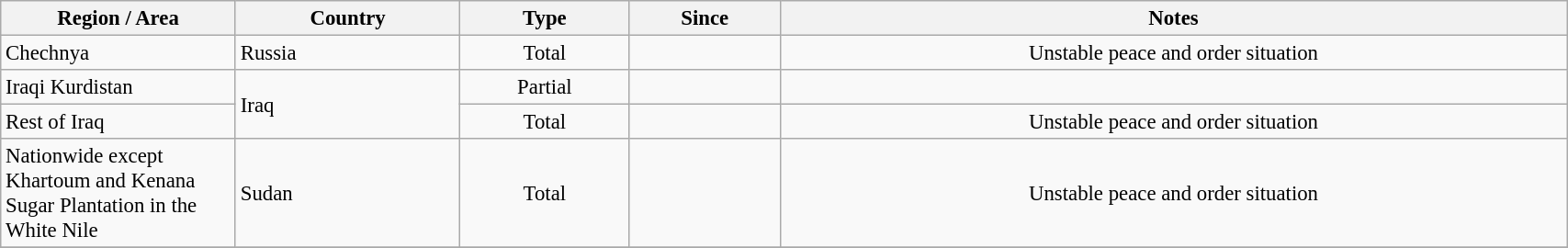<table class="wikitable sortable" style="text-align: center; font-size:95%;" width=90%>
<tr>
<th width=15%>Region / Area</th>
<th>Country</th>
<th>Type</th>
<th>Since</th>
<th>Notes</th>
</tr>
<tr>
<td align=left>Chechnya</td>
<td align=left>Russia</td>
<td>Total</td>
<td></td>
<td>Unstable peace and order situation</td>
</tr>
<tr>
<td align=left>Iraqi Kurdistan</td>
<td rowspan=2 align=left>Iraq</td>
<td>Partial</td>
<td></td>
<td></td>
</tr>
<tr>
<td align=left>Rest of Iraq</td>
<td>Total</td>
<td></td>
<td>Unstable peace and order situation</td>
</tr>
<tr>
<td align=left>Nationwide except Khartoum and Kenana Sugar Plantation in the White Nile</td>
<td align=left>Sudan</td>
<td>Total</td>
<td></td>
<td>Unstable peace and order situation</td>
</tr>
<tr>
</tr>
</table>
